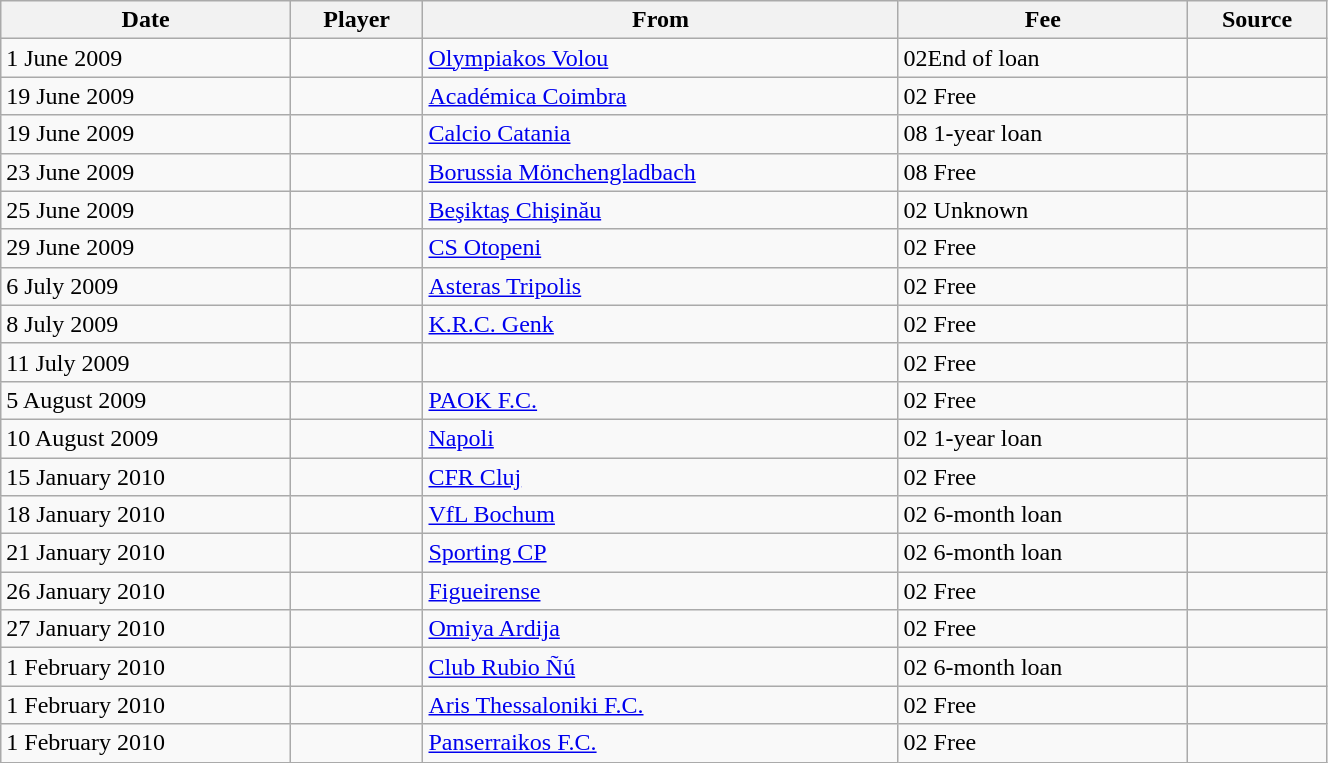<table class="wikitable sortable" style="text-align:center; font-size:100%;width:70%; text-align:left">
<tr>
<th>Date</th>
<th>Player</th>
<th>From</th>
<th>Fee</th>
<th>Source</th>
</tr>
<tr --->
<td>1 June 2009</td>
<td> </td>
<td> <a href='#'>Olympiakos Volou</a></td>
<td><span>02</span>End of loan</td>
<td align="center"></td>
</tr>
<tr --->
<td>19 June 2009</td>
<td> </td>
<td> <a href='#'>Académica Coimbra</a></td>
<td><span>02</span> Free</td>
<td align="center"></td>
</tr>
<tr --->
<td>19 June 2009</td>
<td> </td>
<td> <a href='#'>Calcio Catania</a></td>
<td><span>08</span> 1-year loan</td>
<td align="center"></td>
</tr>
<tr --->
<td>23 June 2009</td>
<td> </td>
<td> <a href='#'>Borussia Mönchengladbach</a></td>
<td><span>08</span> Free</td>
<td align="center"></td>
</tr>
<tr --->
<td>25 June 2009</td>
<td> </td>
<td> <a href='#'>Beşiktaş Chişinău</a></td>
<td><span>02</span> Unknown</td>
<td align="center"></td>
</tr>
<tr --->
<td>29 June 2009</td>
<td> </td>
<td> <a href='#'>CS Otopeni</a></td>
<td><span>02</span> Free</td>
<td align="center"></td>
</tr>
<tr --->
<td>6 July 2009</td>
<td> </td>
<td> <a href='#'>Asteras Tripolis</a></td>
<td><span>02</span> Free</td>
<td align="center"></td>
</tr>
<tr --->
<td>8 July 2009</td>
<td> </td>
<td> <a href='#'>K.R.C. Genk</a></td>
<td><span>02</span> Free</td>
<td align="center"></td>
</tr>
<tr --->
<td>11 July 2009</td>
<td> </td>
<td></td>
<td><span>02</span> Free</td>
<td align="center"><br></td>
</tr>
<tr --->
<td>5 August 2009</td>
<td> </td>
<td> <a href='#'>PAOK F.C.</a></td>
<td><span>02</span> Free</td>
<td align="center"></td>
</tr>
<tr --->
<td>10 August 2009</td>
<td> </td>
<td> <a href='#'>Napoli</a></td>
<td><span>02</span> 1-year loan</td>
<td align="center"></td>
</tr>
<tr --->
<td>15 January 2010</td>
<td> </td>
<td> <a href='#'>CFR Cluj</a></td>
<td><span>02</span> Free</td>
<td align="center"></td>
</tr>
<tr --->
<td>18 January 2010</td>
<td> </td>
<td> <a href='#'>VfL Bochum</a></td>
<td><span>02</span> 6-month loan</td>
<td align="center"></td>
</tr>
<tr --->
<td>21 January 2010</td>
<td> </td>
<td> <a href='#'>Sporting CP</a></td>
<td><span>02</span> 6-month loan</td>
<td align="center"></td>
</tr>
<tr --->
<td>26 January 2010</td>
<td> </td>
<td> <a href='#'>Figueirense</a></td>
<td><span>02</span> Free</td>
<td align="center"></td>
</tr>
<tr --->
<td>27 January 2010</td>
<td> </td>
<td> <a href='#'>Omiya Ardija</a></td>
<td><span>02</span> Free</td>
<td align="center"></td>
</tr>
<tr --->
<td>1 February 2010</td>
<td> </td>
<td> <a href='#'>Club Rubio Ñú</a></td>
<td><span>02</span> 6-month loan</td>
<td align="center"></td>
</tr>
<tr --->
<td>1 February 2010</td>
<td> </td>
<td> <a href='#'>Aris Thessaloniki F.C.</a></td>
<td><span>02</span> Free</td>
<td align="center"></td>
</tr>
<tr --->
<td>1 February 2010</td>
<td> </td>
<td> <a href='#'>Panserraikos F.C.</a></td>
<td><span>02</span> Free</td>
<td align="center"></td>
</tr>
</table>
